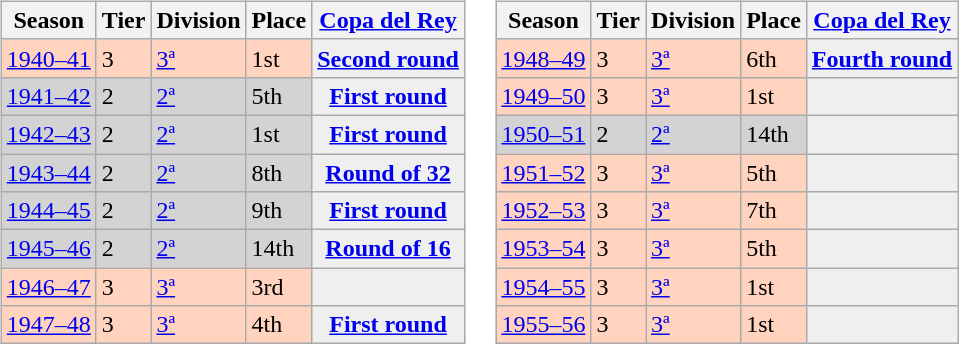<table>
<tr>
<td valign="top" width=0%><br><table class="wikitable">
<tr style="background:#f0f6fa;">
<th>Season</th>
<th>Tier</th>
<th>Division</th>
<th>Place</th>
<th><a href='#'>Copa del Rey</a></th>
</tr>
<tr>
<td style="background:#FFD3BD;"><a href='#'>1940–41</a></td>
<td style="background:#FFD3BD;">3</td>
<td style="background:#FFD3BD;"><a href='#'>3ª</a></td>
<td style="background:#FFD3BD;">1st</td>
<th style="background:#efefef;"><a href='#'>Second round</a></th>
</tr>
<tr>
<td style="background:#D3D3D3;"><a href='#'>1941–42</a></td>
<td style="background:#D3D3D3;">2</td>
<td style="background:#D3D3D3;"><a href='#'>2ª</a></td>
<td style="background:#D3D3D3;">5th</td>
<th style="background:#efefef;"><a href='#'>First round</a></th>
</tr>
<tr>
<td style="background:#D3D3D3;"><a href='#'>1942–43</a></td>
<td style="background:#D3D3D3;">2</td>
<td style="background:#D3D3D3;"><a href='#'>2ª</a></td>
<td style="background:#D3D3D3;">1st</td>
<th style="background:#efefef;"><a href='#'>First round</a></th>
</tr>
<tr>
<td style="background:#D3D3D3;"><a href='#'>1943–44</a></td>
<td style="background:#D3D3D3;">2</td>
<td style="background:#D3D3D3;"><a href='#'>2ª</a></td>
<td style="background:#D3D3D3;">8th</td>
<th style="background:#efefef;"><a href='#'>Round of 32</a></th>
</tr>
<tr>
<td style="background:#D3D3D3;"><a href='#'>1944–45</a></td>
<td style="background:#D3D3D3;">2</td>
<td style="background:#D3D3D3;"><a href='#'>2ª</a></td>
<td style="background:#D3D3D3;">9th</td>
<th style="background:#efefef;"><a href='#'>First round</a></th>
</tr>
<tr>
<td style="background:#D3D3D3;"><a href='#'>1945–46</a></td>
<td style="background:#D3D3D3;">2</td>
<td style="background:#D3D3D3;"><a href='#'>2ª</a></td>
<td style="background:#D3D3D3;">14th</td>
<th style="background:#efefef;"><a href='#'>Round of 16</a></th>
</tr>
<tr>
<td style="background:#FFD3BD;"><a href='#'>1946–47</a></td>
<td style="background:#FFD3BD;">3</td>
<td style="background:#FFD3BD;"><a href='#'>3ª</a></td>
<td style="background:#FFD3BD;">3rd</td>
<th style="background:#efefef;"></th>
</tr>
<tr>
<td style="background:#FFD3BD;"><a href='#'>1947–48</a></td>
<td style="background:#FFD3BD;">3</td>
<td style="background:#FFD3BD;"><a href='#'>3ª</a></td>
<td style="background:#FFD3BD;">4th</td>
<th style="background:#efefef;"><a href='#'>First round</a></th>
</tr>
</table>
</td>
<td valign="top" width=0%><br><table class="wikitable">
<tr style="background:#f0f6fa;">
<th>Season</th>
<th>Tier</th>
<th>Division</th>
<th>Place</th>
<th><a href='#'>Copa del Rey</a></th>
</tr>
<tr>
<td style="background:#FFD3BD;"><a href='#'>1948–49</a></td>
<td style="background:#FFD3BD;">3</td>
<td style="background:#FFD3BD;"><a href='#'>3ª</a></td>
<td style="background:#FFD3BD;">6th</td>
<th style="background:#efefef;"><a href='#'>Fourth round</a></th>
</tr>
<tr>
<td style="background:#FFD3BD;"><a href='#'>1949–50</a></td>
<td style="background:#FFD3BD;">3</td>
<td style="background:#FFD3BD;"><a href='#'>3ª</a></td>
<td style="background:#FFD3BD;">1st</td>
<th style="background:#efefef;"></th>
</tr>
<tr>
<td style="background:#D3D3D3;"><a href='#'>1950–51</a></td>
<td style="background:#D3D3D3;">2</td>
<td style="background:#D3D3D3;"><a href='#'>2ª</a></td>
<td style="background:#D3D3D3;">14th</td>
<th style="background:#efefef;"></th>
</tr>
<tr>
<td style="background:#FFD3BD;"><a href='#'>1951–52</a></td>
<td style="background:#FFD3BD;">3</td>
<td style="background:#FFD3BD;"><a href='#'>3ª</a></td>
<td style="background:#FFD3BD;">5th</td>
<th style="background:#efefef;"></th>
</tr>
<tr>
<td style="background:#FFD3BD;"><a href='#'>1952–53</a></td>
<td style="background:#FFD3BD;">3</td>
<td style="background:#FFD3BD;"><a href='#'>3ª</a></td>
<td style="background:#FFD3BD;">7th</td>
<th style="background:#efefef;"></th>
</tr>
<tr>
<td style="background:#FFD3BD;"><a href='#'>1953–54</a></td>
<td style="background:#FFD3BD;">3</td>
<td style="background:#FFD3BD;"><a href='#'>3ª</a></td>
<td style="background:#FFD3BD;">5th</td>
<th style="background:#efefef;"></th>
</tr>
<tr>
<td style="background:#FFD3BD;"><a href='#'>1954–55</a></td>
<td style="background:#FFD3BD;">3</td>
<td style="background:#FFD3BD;"><a href='#'>3ª</a></td>
<td style="background:#FFD3BD;">1st</td>
<th style="background:#efefef;"></th>
</tr>
<tr>
<td style="background:#FFD3BD;"><a href='#'>1955–56</a></td>
<td style="background:#FFD3BD;">3</td>
<td style="background:#FFD3BD;"><a href='#'>3ª</a></td>
<td style="background:#FFD3BD;">1st</td>
<th style="background:#efefef;"></th>
</tr>
</table>
</td>
</tr>
</table>
